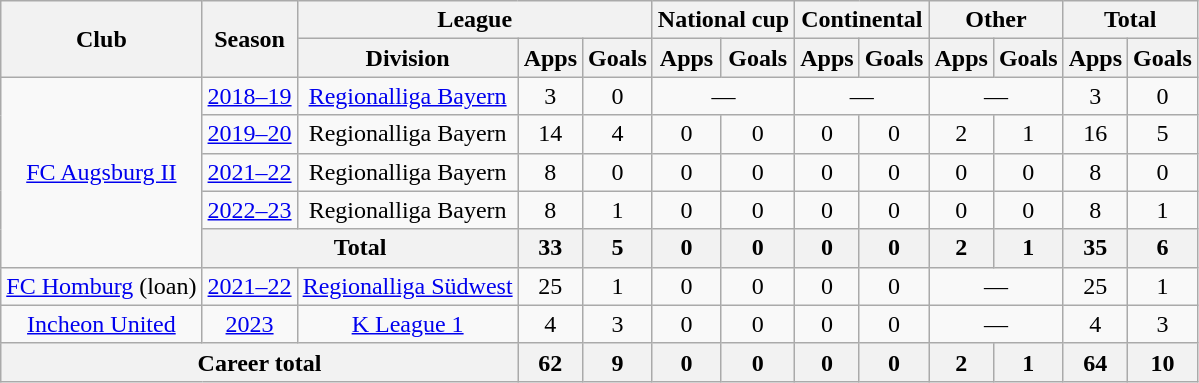<table class="wikitable" style="text-align:center">
<tr>
<th rowspan="2">Club</th>
<th rowspan="2">Season</th>
<th colspan="3">League</th>
<th colspan="2">National cup</th>
<th colspan="2">Continental</th>
<th colspan="2">Other</th>
<th colspan="2">Total</th>
</tr>
<tr>
<th>Division</th>
<th>Apps</th>
<th>Goals</th>
<th>Apps</th>
<th>Goals</th>
<th>Apps</th>
<th>Goals</th>
<th>Apps</th>
<th>Goals</th>
<th>Apps</th>
<th>Goals</th>
</tr>
<tr>
<td rowspan="5"><a href='#'>FC Augsburg II</a></td>
<td><a href='#'>2018–19</a></td>
<td><a href='#'>Regionalliga Bayern</a></td>
<td>3</td>
<td>0</td>
<td colspan="2">—</td>
<td colspan="2">—</td>
<td colspan="2">—</td>
<td>3</td>
<td>0</td>
</tr>
<tr>
<td><a href='#'>2019–20</a></td>
<td>Regionalliga Bayern</td>
<td>14</td>
<td>4</td>
<td>0</td>
<td>0</td>
<td>0</td>
<td>0</td>
<td>2</td>
<td>1</td>
<td>16</td>
<td>5</td>
</tr>
<tr>
<td><a href='#'>2021–22</a></td>
<td>Regionalliga Bayern</td>
<td>8</td>
<td>0</td>
<td>0</td>
<td>0</td>
<td>0</td>
<td>0</td>
<td>0</td>
<td>0</td>
<td>8</td>
<td>0</td>
</tr>
<tr>
<td><a href='#'>2022–23</a></td>
<td>Regionalliga Bayern</td>
<td>8</td>
<td>1</td>
<td>0</td>
<td>0</td>
<td>0</td>
<td>0</td>
<td>0</td>
<td>0</td>
<td>8</td>
<td>1</td>
</tr>
<tr>
<th colspan="2">Total</th>
<th>33</th>
<th>5</th>
<th>0</th>
<th>0</th>
<th>0</th>
<th>0</th>
<th>2</th>
<th>1</th>
<th>35</th>
<th>6</th>
</tr>
<tr>
<td><a href='#'>FC Homburg</a> (loan)</td>
<td><a href='#'>2021–22</a></td>
<td><a href='#'>Regionalliga Südwest</a></td>
<td>25</td>
<td>1</td>
<td>0</td>
<td>0</td>
<td>0</td>
<td>0</td>
<td colspan="2">—</td>
<td>25</td>
<td>1</td>
</tr>
<tr>
<td><a href='#'>Incheon United</a></td>
<td><a href='#'>2023</a></td>
<td><a href='#'>K League 1</a></td>
<td>4</td>
<td>3</td>
<td>0</td>
<td>0</td>
<td>0</td>
<td>0</td>
<td colspan="2">—</td>
<td>4</td>
<td>3</td>
</tr>
<tr>
<th colspan="3">Career total</th>
<th>62</th>
<th>9</th>
<th>0</th>
<th>0</th>
<th>0</th>
<th>0</th>
<th>2</th>
<th>1</th>
<th>64</th>
<th>10</th>
</tr>
</table>
